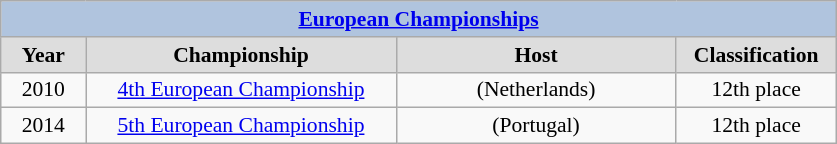<table class="wikitable" style=font-size:90%>
<tr align=center style="background:#B0C4DE;">
<td colspan=4><strong><a href='#'>European Championships</a></strong></td>
</tr>
<tr align=center bgcolor="#dddddd">
<td width=50><strong>Year</strong></td>
<td width=200><strong>Championship</strong></td>
<td width=180><strong>Host</strong></td>
<td width=100><strong>Classification</strong></td>
</tr>
<tr align=center>
<td>2010</td>
<td><a href='#'>4th European Championship</a></td>
<td>(Netherlands)</td>
<td align="center">12th place</td>
</tr>
<tr align=center>
<td>2014</td>
<td><a href='#'>5th European Championship</a></td>
<td>(Portugal)</td>
<td align="center">12th place</td>
</tr>
</table>
